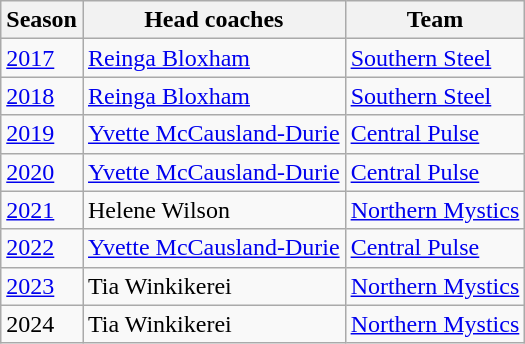<table class="wikitable collapsible">
<tr>
<th>Season</th>
<th>Head coaches</th>
<th>Team</th>
</tr>
<tr>
<td><a href='#'>2017</a></td>
<td><a href='#'>Reinga Bloxham</a></td>
<td><a href='#'>Southern Steel</a></td>
</tr>
<tr>
<td><a href='#'>2018</a></td>
<td><a href='#'>Reinga Bloxham</a></td>
<td><a href='#'>Southern Steel</a></td>
</tr>
<tr>
<td><a href='#'>2019</a></td>
<td><a href='#'>Yvette McCausland-Durie</a></td>
<td><a href='#'>Central Pulse</a></td>
</tr>
<tr>
<td><a href='#'>2020</a></td>
<td><a href='#'>Yvette McCausland-Durie</a></td>
<td><a href='#'>Central Pulse</a></td>
</tr>
<tr>
<td><a href='#'>2021</a></td>
<td>Helene Wilson</td>
<td><a href='#'>Northern Mystics</a></td>
</tr>
<tr>
<td><a href='#'>2022</a></td>
<td><a href='#'>Yvette McCausland-Durie</a></td>
<td><a href='#'>Central Pulse</a></td>
</tr>
<tr>
<td><a href='#'>2023</a></td>
<td>Tia Winkikerei</td>
<td><a href='#'>Northern Mystics</a></td>
</tr>
<tr>
<td>2024</td>
<td>Tia Winkikerei</td>
<td><a href='#'>Northern Mystics</a></td>
</tr>
</table>
